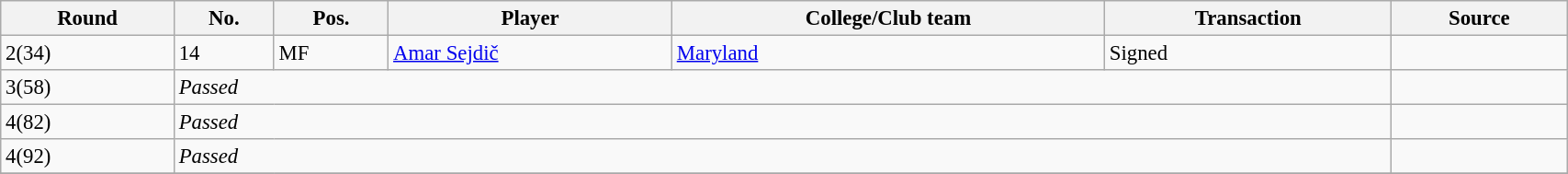<table class="wikitable sortable" style="width:90%; text-align:center; font-size:95%; text-align:left;">
<tr>
<th>Round</th>
<th>No.</th>
<th>Pos.</th>
<th>Player</th>
<th>College/Club team</th>
<th>Transaction</th>
<th>Source</th>
</tr>
<tr>
<td>2(34)</td>
<td>14</td>
<td>MF</td>
<td> <a href='#'>Amar Sejdič</a></td>
<td><a href='#'>Maryland</a></td>
<td>Signed</td>
<td></td>
</tr>
<tr>
<td>3(58)</td>
<td colspan="5"><em>Passed</em></td>
<td></td>
</tr>
<tr>
<td>4(82)</td>
<td colspan="5"><em>Passed</em></td>
<td></td>
</tr>
<tr>
<td>4(92)</td>
<td colspan="5"><em>Passed</em></td>
<td></td>
</tr>
<tr>
</tr>
</table>
